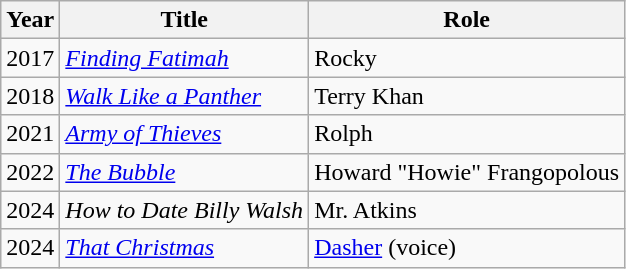<table class="wikitable">
<tr>
<th>Year</th>
<th>Title</th>
<th>Role</th>
</tr>
<tr>
<td>2017</td>
<td><em><a href='#'>Finding Fatimah</a></em></td>
<td>Rocky</td>
</tr>
<tr>
<td>2018</td>
<td><em><a href='#'>Walk Like a Panther</a></em></td>
<td>Terry Khan</td>
</tr>
<tr>
<td>2021</td>
<td><em><a href='#'>Army of Thieves</a></em></td>
<td>Rolph</td>
</tr>
<tr>
<td>2022</td>
<td><em><a href='#'>The Bubble</a></em></td>
<td>Howard "Howie" Frangopolous</td>
</tr>
<tr>
<td>2024</td>
<td><em>How to Date Billy Walsh</em></td>
<td>Mr. Atkins</td>
</tr>
<tr>
<td>2024</td>
<td><em><a href='#'>That Christmas</a></em></td>
<td><a href='#'>Dasher</a> (voice)</td>
</tr>
</table>
